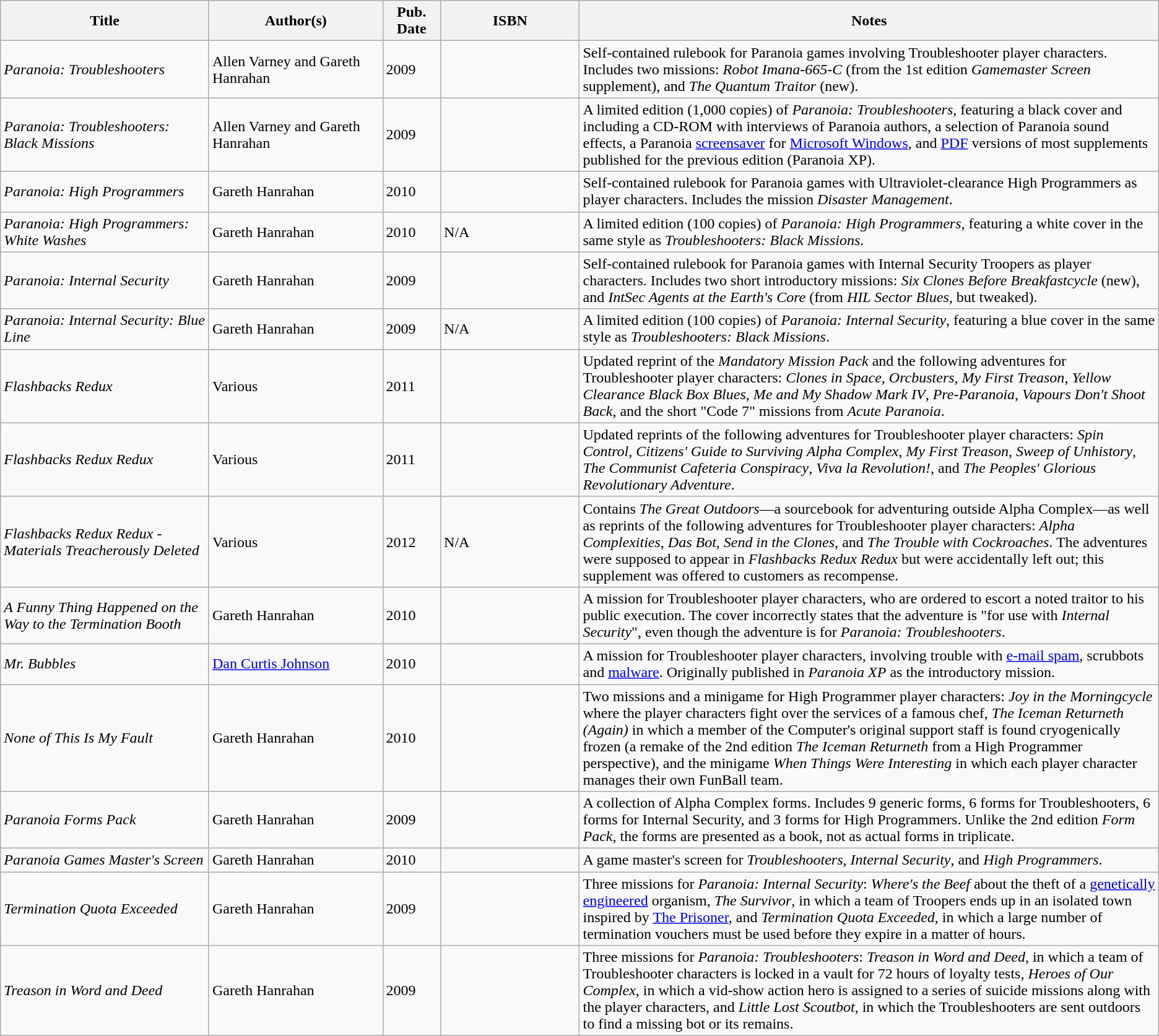<table class="sortable wikitable" border="1">
<tr>
<th width="18%">Title</th>
<th width="15%">Author(s)</th>
<th width="5%">Pub. Date</th>
<th width="12%">ISBN</th>
<th width="60%">Notes</th>
</tr>
<tr>
<td><em>Paranoia: Troubleshooters</em></td>
<td>Allen Varney and Gareth Hanrahan</td>
<td>2009</td>
<td></td>
<td>Self-contained rulebook for Paranoia games involving Troubleshooter player characters. Includes two missions: <em>Robot Imana-665-C</em> (from the 1st edition <em>Gamemaster Screen</em> supplement), and <em>The Quantum Traitor</em> (new).</td>
</tr>
<tr>
<td><em>Paranoia: Troubleshooters: Black Missions</em></td>
<td>Allen Varney and Gareth Hanrahan</td>
<td>2009</td>
<td></td>
<td>A limited edition (1,000 copies) of <em>Paranoia: Troubleshooters</em>, featuring a black cover and including a CD-ROM with interviews of Paranoia authors, a selection of Paranoia sound effects, a Paranoia <a href='#'>screensaver</a> for <a href='#'>Microsoft Windows</a>, and <a href='#'>PDF</a> versions of most supplements published for the previous edition (Paranoia XP).</td>
</tr>
<tr>
<td><em>Paranoia: High Programmers</em></td>
<td>Gareth Hanrahan</td>
<td>2010</td>
<td></td>
<td>Self-contained rulebook for Paranoia games with Ultraviolet-clearance High Programmers as player characters. Includes the mission <em>Disaster Management</em>.</td>
</tr>
<tr>
<td><em>Paranoia: High Programmers: White Washes</em></td>
<td>Gareth Hanrahan</td>
<td>2010</td>
<td>N/A</td>
<td>A limited edition (100 copies) of <em>Paranoia: High Programmers</em>, featuring a white cover in the same style as <em>Troubleshooters: Black Missions</em>.</td>
</tr>
<tr>
<td><em>Paranoia: Internal Security</em></td>
<td>Gareth Hanrahan</td>
<td>2009</td>
<td></td>
<td>Self-contained rulebook for Paranoia games with Internal Security Troopers as player characters. Includes two short introductory missions: <em>Six Clones Before Breakfastcycle</em> (new), and <em>IntSec Agents at the Earth's Core</em> (from <em>HIL Sector Blues</em>, but tweaked).</td>
</tr>
<tr>
<td><em>Paranoia: Internal Security: Blue Line</em></td>
<td>Gareth Hanrahan</td>
<td>2009</td>
<td>N/A</td>
<td>A limited edition (100 copies) of <em>Paranoia: Internal Security</em>, featuring a blue cover in the same style as <em>Troubleshooters: Black Missions</em>.</td>
</tr>
<tr>
<td><em>Flashbacks Redux</em></td>
<td>Various</td>
<td>2011</td>
<td></td>
<td>Updated reprint of the <em>Mandatory Mission Pack</em> and the following adventures for Troubleshooter player characters: <em>Clones in Space</em>, <em>Orcbusters</em>, <em>My First Treason</em>, <em>Yellow Clearance Black Box Blues</em>, <em>Me and My Shadow Mark IV</em>, <em>Pre-Paranoia</em>, <em>Vapours Don't Shoot Back</em>, and the short "Code 7" missions from <em>Acute Paranoia</em>.</td>
</tr>
<tr>
<td><em>Flashbacks Redux Redux</em></td>
<td>Various</td>
<td>2011</td>
<td></td>
<td>Updated reprints of the following adventures for Troubleshooter player characters: <em>Spin Control</em>, <em>Citizens' Guide to Surviving Alpha Complex</em>, <em>My First Treason</em>, <em>Sweep of Unhistory</em>, <em>The Communist Cafeteria Conspiracy</em>, <em>Viva la Revolution!</em>, and <em>The Peoples' Glorious Revolutionary Adventure</em>.</td>
</tr>
<tr>
<td><em>Flashbacks Redux Redux - Materials Treacherously Deleted</em></td>
<td>Various</td>
<td>2012</td>
<td>N/A</td>
<td>Contains <em>The Great Outdoors</em>—a sourcebook for adventuring outside Alpha Complex—as well as reprints of the following adventures for Troubleshooter player characters: <em>Alpha Complexities</em>, <em>Das Bot</em>, <em>Send in the Clones</em>, and <em>The Trouble with Cockroaches</em>. The adventures were supposed to appear in <em>Flashbacks Redux Redux</em> but were accidentally left out; this supplement was offered to customers as recompense.</td>
</tr>
<tr>
<td><em>A Funny Thing Happened on the Way to the Termination Booth</em></td>
<td>Gareth Hanrahan</td>
<td>2010</td>
<td></td>
<td>A mission for Troubleshooter player characters, who are ordered to escort a noted traitor to his public execution. The cover incorrectly states that the adventure is "for use with <em>Internal Security</em>", even though the adventure is for <em>Paranoia: Troubleshooters</em>.</td>
</tr>
<tr>
<td><em>Mr. Bubbles</em></td>
<td><a href='#'>Dan Curtis Johnson</a></td>
<td>2010</td>
<td></td>
<td>A mission for Troubleshooter player characters, involving trouble with <a href='#'>e-mail spam</a>, scrubbots and <a href='#'>malware</a>. Originally published in <em>Paranoia XP</em> as the introductory mission.</td>
</tr>
<tr>
<td><em>None of This Is My Fault</em></td>
<td>Gareth Hanrahan</td>
<td>2010</td>
<td></td>
<td>Two missions and a minigame for High Programmer player characters: <em>Joy in the Morningcycle</em> where the player characters fight over the services of a famous chef, <em>The Iceman Returneth (Again)</em> in which a member of the Computer's original support staff is found cryogenically frozen (a remake of the 2nd edition <em>The Iceman Returneth</em> from a High Programmer perspective), and the minigame <em>When Things Were Interesting</em> in which each player character manages their own FunBall team.</td>
</tr>
<tr>
<td><em>Paranoia Forms Pack</em></td>
<td>Gareth Hanrahan</td>
<td>2009</td>
<td></td>
<td>A collection of Alpha Complex forms. Includes 9 generic forms, 6 forms for Troubleshooters, 6 forms for Internal Security, and 3 forms for High Programmers. Unlike the 2nd edition <em>Form Pack</em>, the forms are presented as a book, not as actual forms in triplicate.</td>
</tr>
<tr>
<td><em>Paranoia Games Master's Screen</em></td>
<td>Gareth Hanrahan</td>
<td>2010</td>
<td></td>
<td>A game master's screen for <em>Troubleshooters</em>, <em>Internal Security</em>, and <em>High Programmers</em>.</td>
</tr>
<tr>
<td><em>Termination Quota Exceeded</em></td>
<td>Gareth Hanrahan</td>
<td>2009</td>
<td></td>
<td>Three missions for <em>Paranoia: Internal Security</em>: <em>Where's the Beef</em> about the theft of a <a href='#'>genetically engineered</a> organism, <em>The Survivor</em>, in which a team of Troopers ends up in an isolated town inspired by <a href='#'>The Prisoner</a>, and <em>Termination Quota Exceeded</em>, in which a large number of termination vouchers must be used before they expire in a matter of hours.</td>
</tr>
<tr>
<td><em>Treason in Word and Deed</em></td>
<td>Gareth Hanrahan</td>
<td>2009</td>
<td></td>
<td>Three missions for <em>Paranoia: Troubleshooters</em>: <em>Treason in Word and Deed</em>, in which a team of Troubleshooter characters is locked in a vault for 72 hours of loyalty tests, <em>Heroes of Our Complex</em>, in which a vid-show action hero is assigned to a series of suicide missions along with the player characters, and <em>Little Lost Scoutbot</em>, in which the Troubleshooters are sent outdoors to find a missing bot or its remains.</td>
</tr>
</table>
